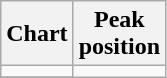<table class="wikitable plainrowheaders">
<tr>
<th>Chart</th>
<th>Peak<br>position</th>
</tr>
<tr>
<td></td>
</tr>
<tr>
</tr>
</table>
